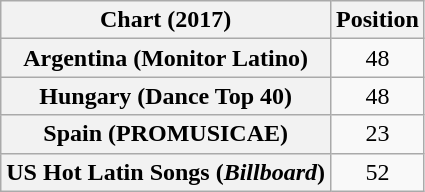<table class="wikitable plainrowheaders sortable" style="text-align:center">
<tr>
<th scope="col">Chart (2017)</th>
<th scope="col">Position</th>
</tr>
<tr>
<th scope="row">Argentina (Monitor Latino)</th>
<td>48</td>
</tr>
<tr>
<th scope="row">Hungary (Dance Top 40)</th>
<td>48</td>
</tr>
<tr>
<th scope="row">Spain (PROMUSICAE)</th>
<td>23</td>
</tr>
<tr>
<th scope="row">US Hot Latin Songs (<em>Billboard</em>)</th>
<td>52</td>
</tr>
</table>
